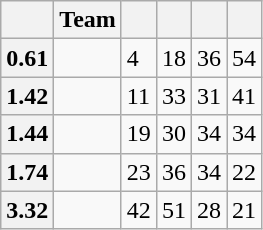<table class="wikitable sortable">
<tr>
<th></th>
<th class="unsortable">Team</th>
<th></th>
<th></th>
<th></th>
<th></th>
</tr>
<tr>
<th>0.61</th>
<td></td>
<td>4</td>
<td>18</td>
<td>36</td>
<td>54</td>
</tr>
<tr>
<th>1.42</th>
<td></td>
<td>11</td>
<td>33</td>
<td>31</td>
<td>41</td>
</tr>
<tr>
<th>1.44</th>
<td></td>
<td>19</td>
<td>30</td>
<td>34</td>
<td>34</td>
</tr>
<tr>
<th>1.74</th>
<td></td>
<td>23</td>
<td>36</td>
<td>34</td>
<td>22</td>
</tr>
<tr>
<th>3.32</th>
<td></td>
<td>42</td>
<td>51</td>
<td>28</td>
<td>21</td>
</tr>
</table>
